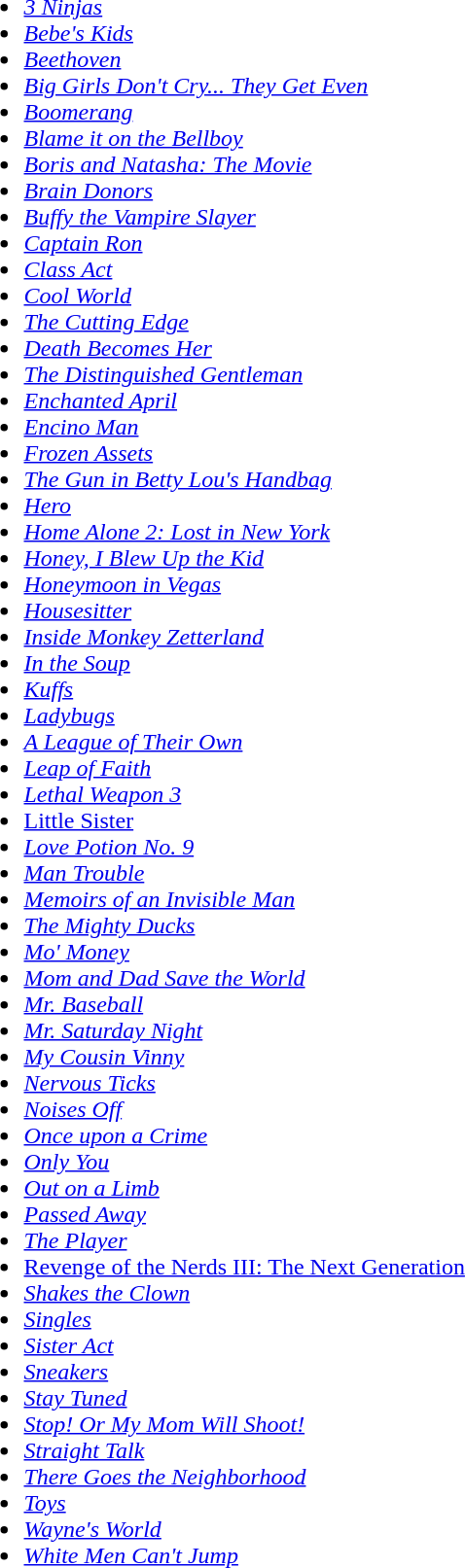<table style="width:100%;">
<tr valign ="top">
<td width=50%><br><ul><li><em><a href='#'>3 Ninjas</a></em></li><li><em><a href='#'>Bebe's Kids</a></em></li><li><em><a href='#'>Beethoven</a></em></li><li><em><a href='#'>Big Girls Don't Cry... They Get Even</a></em></li><li><em><a href='#'>Boomerang</a></em></li><li><em><a href='#'>Blame it on the Bellboy</a></em></li><li><em><a href='#'>Boris and Natasha: The Movie</a></em></li><li><em><a href='#'>Brain Donors</a></em></li><li><em><a href='#'>Buffy the Vampire Slayer</a></em></li><li><em><a href='#'>Captain Ron</a></em></li><li><em><a href='#'>Class Act</a></em></li><li><em><a href='#'>Cool World</a></em></li><li><em><a href='#'>The Cutting Edge</a></em></li><li><em><a href='#'>Death Becomes Her</a></em></li><li><em><a href='#'>The Distinguished Gentleman</a></em></li><li><em><a href='#'>Enchanted April</a></em></li><li><em><a href='#'>Encino Man</a></em></li><li><em><a href='#'>Frozen Assets</a></em></li><li><em><a href='#'>The Gun in Betty Lou's Handbag</a></em></li><li><em><a href='#'>Hero</a></em></li><li><em><a href='#'>Home Alone 2: Lost in New York</a></em></li><li><em><a href='#'>Honey, I Blew Up the Kid</a></em></li><li><em><a href='#'>Honeymoon in Vegas</a></em></li><li><em><a href='#'>Housesitter</a></em></li><li><em><a href='#'>Inside Monkey Zetterland</a></em></li><li><em><a href='#'>In the Soup</a></em></li><li><em><a href='#'>Kuffs</a></em></li><li><em><a href='#'>Ladybugs</a></em></li><li><em><a href='#'>A League of Their Own</a></em></li><li><em><a href='#'>Leap of Faith</a></em></li><li><em><a href='#'>Lethal Weapon 3</a></em></li><li><a href='#'>Little Sister</a></li><li><em><a href='#'>Love Potion No. 9</a></em></li><li><em><a href='#'>Man Trouble</a></em></li><li><em><a href='#'>Memoirs of an Invisible Man</a></em></li><li><em><a href='#'>The Mighty Ducks</a></em></li><li><em><a href='#'>Mo' Money</a></em></li><li><em><a href='#'>Mom and Dad Save the World</a></em></li><li><em><a href='#'>Mr. Baseball</a></em></li><li><em><a href='#'>Mr. Saturday Night</a></em></li><li><em><a href='#'>My Cousin Vinny</a></em></li><li><em><a href='#'>Nervous Ticks</a></em></li><li><em><a href='#'>Noises Off</a></em></li><li><em><a href='#'>Once upon a Crime</a></em></li><li><em><a href='#'>Only You</a></em></li><li><em><a href='#'>Out on a Limb</a></em></li><li><em><a href='#'>Passed Away</a></em></li><li><em><a href='#'>The Player</a></em></li><li><a href='#'>Revenge of the Nerds III: The Next Generation</a></li><li><em><a href='#'>Shakes the Clown</a></em></li><li><em><a href='#'>Singles</a></em></li><li><em><a href='#'>Sister Act</a></em></li><li><em><a href='#'>Sneakers</a></em></li><li><em><a href='#'>Stay Tuned</a></em></li><li><em><a href='#'>Stop! Or My Mom Will Shoot!</a></em></li><li><em><a href='#'>Straight Talk</a></em></li><li><em><a href='#'>There Goes the Neighborhood</a></em></li><li><em><a href='#'>Toys</a></em></li><li><em><a href='#'>Wayne's World</a></em></li><li><em><a href='#'>White Men Can't Jump</a></em></li></ul></td>
</tr>
</table>
